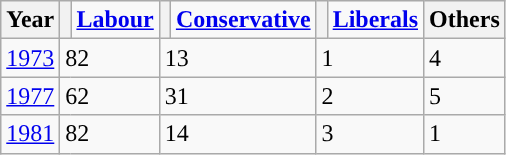<table class="wikitable">
<tr>
<th>Year</th>
<th style="background-color: "></th>
<td><strong><a href='#'>Labour</a></strong></td>
<th style="background-color: "></th>
<td><strong><a href='#'>Conservative</a></strong></td>
<th style="background-color: "></th>
<td><strong><a href='#'>Liberals</a></strong></td>
<th>Others</th>
</tr>
<tr>
<td><a href='#'>1973</a></td>
<td colspan=2>82</td>
<td colspan=2>13</td>
<td colspan=2>1</td>
<td>4</td>
</tr>
<tr>
<td><a href='#'>1977</a></td>
<td colspan=2>62</td>
<td colspan=2>31</td>
<td colspan=2>2</td>
<td>5</td>
</tr>
<tr>
<td><a href='#'>1981</a></td>
<td colspan=2>82</td>
<td colspan=2>14</td>
<td colspan=2>3</td>
<td>1</td>
</tr>
</table>
